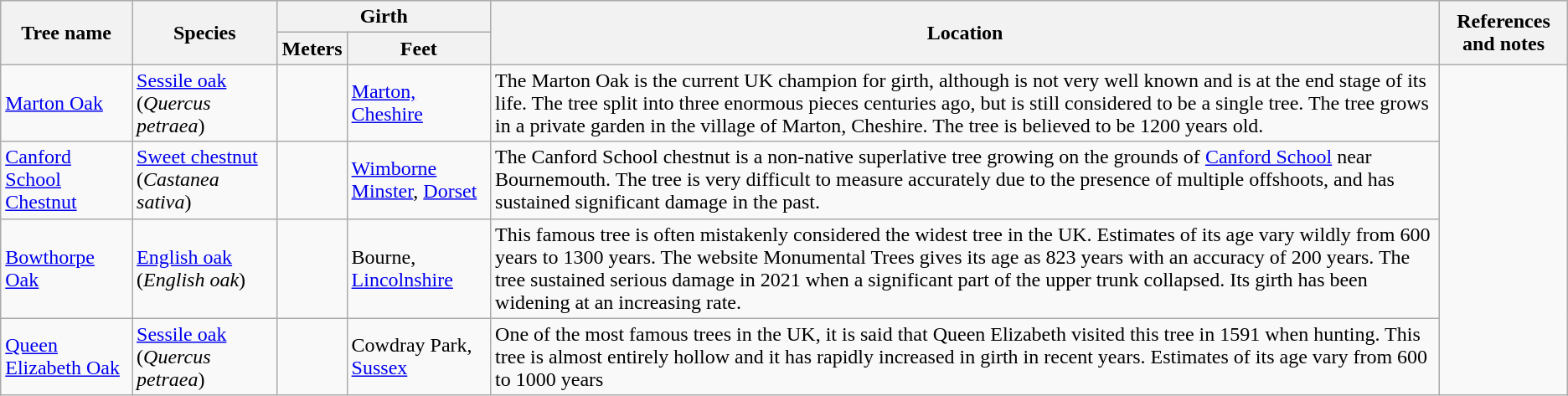<table class="wikitable" font=90%>
<tr>
<th rowspan=2>Tree name</th>
<th rowspan=2>Species</th>
<th colspan=2>Girth</th>
<th rowspan=2>Location</th>
<th rowspan=2>References and notes</th>
</tr>
<tr>
<th>Meters</th>
<th>Feet</th>
</tr>
<tr>
<td><a href='#'>Marton Oak</a></td>
<td><a href='#'>Sessile oak</a> (<em>Quercus petraea</em>)</td>
<td></td>
<td><a href='#'>Marton, Cheshire</a></td>
<td>The Marton Oak is the current UK champion for girth, although is not very well known and is at the end stage of its life. The tree split into three enormous pieces centuries ago, but is still considered to be a single tree. The tree grows in a private garden in the village of Marton, Cheshire. The tree is believed to be 1200 years old.</td>
</tr>
<tr>
<td><a href='#'>Canford School Chestnut</a></td>
<td><a href='#'>Sweet chestnut</a> (<em>Castanea sativa</em>)</td>
<td></td>
<td><a href='#'>Wimborne Minster</a>, <a href='#'>Dorset</a></td>
<td>The Canford School chestnut is a non-native superlative tree growing on the grounds of <a href='#'>Canford School</a> near Bournemouth. The tree is very difficult to measure accurately due to the presence of multiple offshoots, and has sustained significant damage in the past.</td>
</tr>
<tr>
<td><a href='#'>Bowthorpe Oak</a></td>
<td><a href='#'>English oak</a> (<em>English oak</em>)</td>
<td></td>
<td>Bourne, <a href='#'>Lincolnshire</a></td>
<td>This famous tree is often mistakenly considered the widest tree in the UK. Estimates of its age vary wildly from 600 years to 1300 years. The website Monumental Trees gives its age as 823 years with an accuracy of 200 years. The tree sustained serious damage in 2021 when a significant part of the upper trunk collapsed. Its girth has been widening at an increasing rate.</td>
</tr>
<tr>
<td><a href='#'>Queen Elizabeth Oak</a></td>
<td><a href='#'>Sessile oak</a> (<em>Quercus petraea</em>)</td>
<td></td>
<td>Cowdray Park, <a href='#'>Sussex</a></td>
<td>One of the most famous trees in the UK, it is said that Queen Elizabeth visited this tree in 1591 when hunting. This tree is almost entirely hollow and it has rapidly increased in girth in recent years. Estimates of its age vary from 600 to 1000 years</td>
</tr>
</table>
